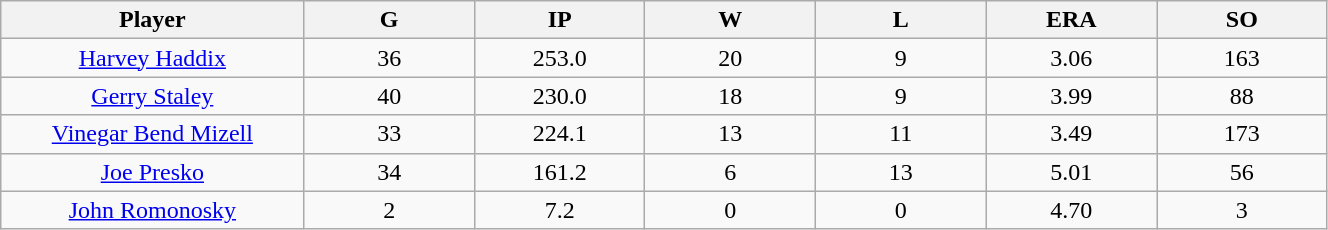<table class="wikitable sortable">
<tr>
<th bgcolor="#DDDDFF" width="16%">Player</th>
<th bgcolor="#DDDDFF" width="9%">G</th>
<th bgcolor="#DDDDFF" width="9%">IP</th>
<th bgcolor="#DDDDFF" width="9%">W</th>
<th bgcolor="#DDDDFF" width="9%">L</th>
<th bgcolor="#DDDDFF" width="9%">ERA</th>
<th bgcolor="#DDDDFF" width="9%">SO</th>
</tr>
<tr align="center">
<td><a href='#'>Harvey Haddix</a></td>
<td>36</td>
<td>253.0</td>
<td>20</td>
<td>9</td>
<td>3.06</td>
<td>163</td>
</tr>
<tr align="center">
<td><a href='#'>Gerry Staley</a></td>
<td>40</td>
<td>230.0</td>
<td>18</td>
<td>9</td>
<td>3.99</td>
<td>88</td>
</tr>
<tr align="center">
<td><a href='#'>Vinegar Bend Mizell</a></td>
<td>33</td>
<td>224.1</td>
<td>13</td>
<td>11</td>
<td>3.49</td>
<td>173</td>
</tr>
<tr align="center">
<td><a href='#'>Joe Presko</a></td>
<td>34</td>
<td>161.2</td>
<td>6</td>
<td>13</td>
<td>5.01</td>
<td>56</td>
</tr>
<tr align="center">
<td><a href='#'>John Romonosky</a></td>
<td>2</td>
<td>7.2</td>
<td>0</td>
<td>0</td>
<td>4.70</td>
<td>3</td>
</tr>
</table>
